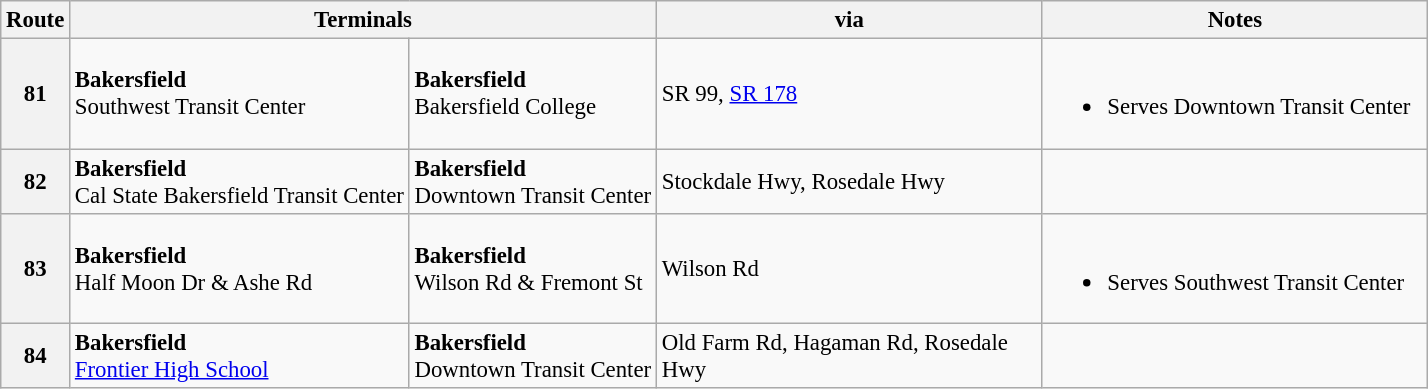<table class=wikitable style="font-size: 95%;" |>
<tr>
<th>Route</th>
<th colspan="2">Terminals</th>
<th width=250px>via</th>
<th width=250px>Notes</th>
</tr>
<tr>
<th><strong>81</strong><br></th>
<td><strong>Bakersfield</strong><br>Southwest Transit Center</td>
<td><strong>Bakersfield</strong><br>Bakersfield College</td>
<td>SR 99, <a href='#'>SR 178</a></td>
<td><br><ul><li>Serves Downtown Transit Center</li></ul></td>
</tr>
<tr>
<th><strong>82</strong><br></th>
<td><strong>Bakersfield</strong><br>Cal State Bakersfield Transit Center</td>
<td><strong>Bakersfield</strong><br>Downtown Transit Center</td>
<td>Stockdale Hwy, Rosedale Hwy</td>
<td></td>
</tr>
<tr>
<th><strong>83</strong><br></th>
<td><strong>Bakersfield</strong><br>Half Moon Dr & Ashe Rd</td>
<td><strong>Bakersfield</strong><br>Wilson Rd & Fremont St</td>
<td>Wilson Rd</td>
<td><br><ul><li>Serves Southwest Transit Center</li></ul></td>
</tr>
<tr>
<th><strong>84</strong><br></th>
<td><strong>Bakersfield</strong><br><a href='#'>Frontier High School</a></td>
<td><strong>Bakersfield</strong><br>Downtown Transit Center</td>
<td>Old Farm Rd, Hagaman Rd, Rosedale Hwy</td>
<td></td>
</tr>
</table>
